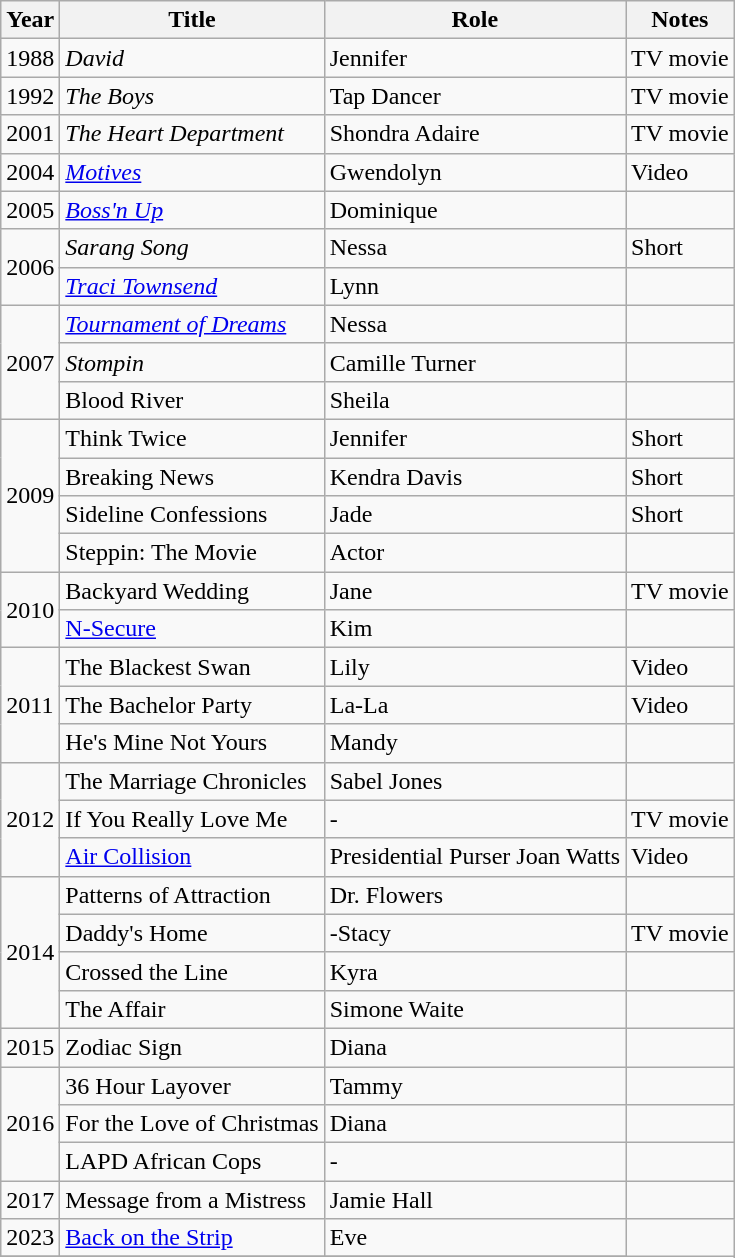<table class="wikitable sortable">
<tr>
<th>Year</th>
<th>Title</th>
<th>Role</th>
<th class="unsortable">Notes</th>
</tr>
<tr>
<td>1988</td>
<td><em>David</em></td>
<td>Jennifer</td>
<td>TV movie</td>
</tr>
<tr>
<td>1992</td>
<td><em>The Boys</em></td>
<td>Tap Dancer</td>
<td>TV movie</td>
</tr>
<tr>
<td>2001</td>
<td><em>The Heart Department</em></td>
<td>Shondra Adaire</td>
<td>TV movie</td>
</tr>
<tr>
<td>2004</td>
<td><em><a href='#'>Motives</a></em></td>
<td>Gwendolyn</td>
<td>Video</td>
</tr>
<tr>
<td>2005</td>
<td><em><a href='#'>Boss'n Up</a></em></td>
<td>Dominique</td>
<td></td>
</tr>
<tr>
<td rowspan="2">2006</td>
<td><em>Sarang Song</em></td>
<td>Nessa</td>
<td>Short</td>
</tr>
<tr>
<td><em><a href='#'>Traci Townsend</a></em></td>
<td>Lynn</td>
<td></td>
</tr>
<tr>
<td rowspan="3">2007</td>
<td><em><a href='#'>Tournament of Dreams</a></em></td>
<td>Nessa</td>
<td></td>
</tr>
<tr>
<td><em>Stompin<strong></td>
<td>Camille Turner</td>
<td></td>
</tr>
<tr>
<td></em>Blood River<em></td>
<td>Sheila</td>
<td></td>
</tr>
<tr>
<td rowspan="4">2009</td>
<td></em>Think Twice<em></td>
<td>Jennifer</td>
<td>Short</td>
</tr>
<tr>
<td></em>Breaking News<em></td>
<td>Kendra Davis</td>
<td>Short</td>
</tr>
<tr>
<td></em>Sideline Confessions<em></td>
<td>Jade</td>
<td>Short</td>
</tr>
<tr>
<td></em>Steppin: The Movie<em></td>
<td>Actor</td>
<td></td>
</tr>
<tr>
<td rowspan="2">2010</td>
<td></em>Backyard Wedding<em></td>
<td>Jane</td>
<td>TV movie</td>
</tr>
<tr>
<td></em><a href='#'>N-Secure</a><em></td>
<td>Kim</td>
<td></td>
</tr>
<tr>
<td rowspan="3">2011</td>
<td></em>The Blackest Swan<em></td>
<td>Lily</td>
<td>Video</td>
</tr>
<tr>
<td></em>The Bachelor Party<em></td>
<td>La-La</td>
<td>Video</td>
</tr>
<tr>
<td></em>He's Mine Not Yours<em></td>
<td>Mandy</td>
<td></td>
</tr>
<tr>
<td rowspan=3>2012</td>
<td></em>The Marriage Chronicles<em></td>
<td>Sabel Jones</td>
<td></td>
</tr>
<tr>
<td></em>If You Really Love Me<em></td>
<td>-</td>
<td>TV movie</td>
</tr>
<tr>
<td></em><a href='#'>Air Collision</a><em></td>
<td>Presidential Purser Joan Watts</td>
<td>Video</td>
</tr>
<tr>
<td rowspan=4>2014</td>
<td></em>Patterns of Attraction<em></td>
<td>Dr. Flowers</td>
<td></td>
</tr>
<tr>
<td></em>Daddy's Home<em></td>
<td>-Stacy</td>
<td>TV movie</td>
</tr>
<tr>
<td></em>Crossed the Line<em></td>
<td>Kyra</td>
<td></td>
</tr>
<tr>
<td></em>The Affair<em></td>
<td>Simone Waite</td>
<td></td>
</tr>
<tr>
<td>2015</td>
<td></em>Zodiac Sign<em></td>
<td>Diana</td>
<td></td>
</tr>
<tr>
<td rowspan=3>2016</td>
<td></em>36 Hour Layover<em></td>
<td>Tammy</td>
<td></td>
</tr>
<tr>
<td></em>For the Love of Christmas<em></td>
<td>Diana</td>
<td></td>
</tr>
<tr>
<td></em>LAPD African Cops<em></td>
<td>-</td>
<td></td>
</tr>
<tr>
<td>2017</td>
<td></em>Message from a Mistress<em></td>
<td>Jamie Hall</td>
<td></td>
</tr>
<tr>
<td>2023</td>
<td></em><a href='#'>Back on the Strip</a><em></td>
<td>Eve</td>
</tr>
<tr>
</tr>
</table>
